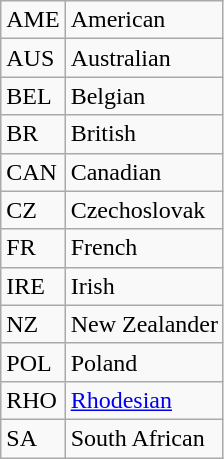<table class="wikitable">
<tr>
<td>AME</td>
<td>American</td>
</tr>
<tr>
<td>AUS</td>
<td>Australian</td>
</tr>
<tr>
<td>BEL</td>
<td>Belgian</td>
</tr>
<tr>
<td>BR</td>
<td>British</td>
</tr>
<tr>
<td>CAN</td>
<td>Canadian</td>
</tr>
<tr>
<td>CZ</td>
<td>Czechoslovak</td>
</tr>
<tr>
<td>FR</td>
<td>French</td>
</tr>
<tr>
<td>IRE</td>
<td>Irish</td>
</tr>
<tr>
<td>NZ</td>
<td>New Zealander</td>
</tr>
<tr>
<td>POL</td>
<td>Poland</td>
</tr>
<tr>
<td>RHO</td>
<td><a href='#'>Rhodesian</a></td>
</tr>
<tr>
<td>SA</td>
<td>South African</td>
</tr>
</table>
